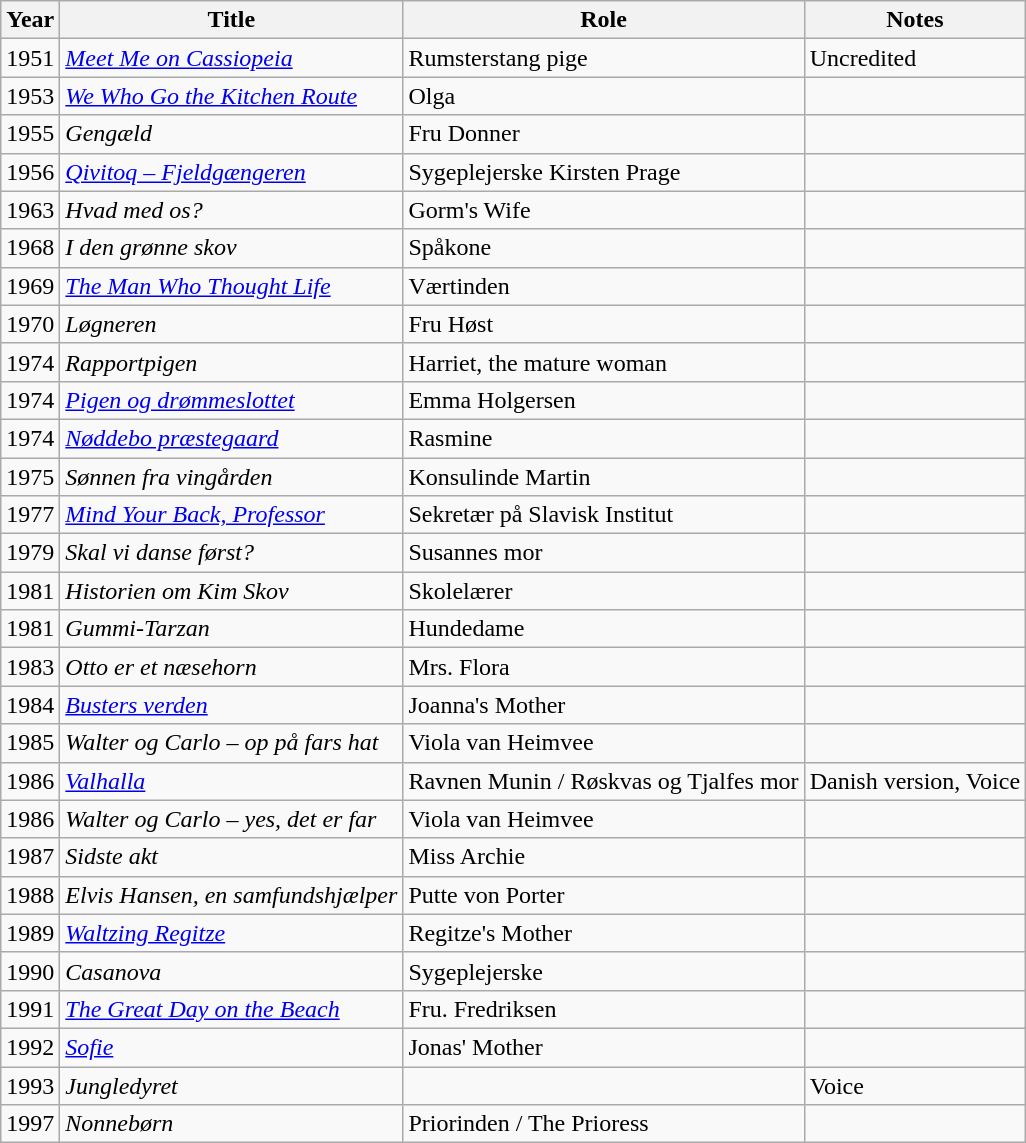<table class="wikitable">
<tr>
<th>Year</th>
<th>Title</th>
<th>Role</th>
<th>Notes</th>
</tr>
<tr>
<td>1951</td>
<td><em><a href='#'>Meet Me on Cassiopeia</a></em></td>
<td>Rumsterstang pige</td>
<td>Uncredited</td>
</tr>
<tr>
<td>1953</td>
<td><em><a href='#'>We Who Go the Kitchen Route</a></em></td>
<td>Olga</td>
<td></td>
</tr>
<tr>
<td>1955</td>
<td><em>Gengæld</em></td>
<td>Fru Donner</td>
<td></td>
</tr>
<tr>
<td>1956</td>
<td><em><a href='#'>Qivitoq – Fjeldgængeren</a></em></td>
<td>Sygeplejerske Kirsten Prage</td>
<td></td>
</tr>
<tr>
<td>1963</td>
<td><em>Hvad med os?</em></td>
<td>Gorm's Wife</td>
<td></td>
</tr>
<tr>
<td>1968</td>
<td><em>I den grønne skov</em></td>
<td>Spåkone</td>
<td></td>
</tr>
<tr>
<td>1969</td>
<td><em><a href='#'>The Man Who Thought Life</a></em></td>
<td>Værtinden</td>
<td></td>
</tr>
<tr>
<td>1970</td>
<td><em>Løgneren</em></td>
<td>Fru Høst</td>
<td></td>
</tr>
<tr>
<td>1974</td>
<td><em>Rapportpigen</em></td>
<td>Harriet, the mature woman</td>
<td></td>
</tr>
<tr>
<td>1974</td>
<td><em><a href='#'>Pigen og drømmeslottet</a></em></td>
<td>Emma Holgersen</td>
<td></td>
</tr>
<tr>
<td>1974</td>
<td><em><a href='#'>Nøddebo præstegaard</a></em></td>
<td>Rasmine</td>
<td></td>
</tr>
<tr>
<td>1975</td>
<td><em>Sønnen fra vingården</em></td>
<td>Konsulinde Martin</td>
<td></td>
</tr>
<tr>
<td>1977</td>
<td><em><a href='#'>Mind Your Back, Professor</a></em></td>
<td>Sekretær på Slavisk Institut</td>
<td></td>
</tr>
<tr>
<td>1979</td>
<td><em>Skal vi danse først?</em></td>
<td>Susannes mor</td>
<td></td>
</tr>
<tr>
<td>1981</td>
<td><em>Historien om Kim Skov</em></td>
<td>Skolelærer</td>
<td></td>
</tr>
<tr>
<td>1981</td>
<td><em>Gummi-Tarzan</em></td>
<td>Hundedame</td>
<td></td>
</tr>
<tr>
<td>1983</td>
<td><em>Otto er et næsehorn</em></td>
<td>Mrs. Flora</td>
<td></td>
</tr>
<tr>
<td>1984</td>
<td><em><a href='#'>Busters verden</a></em></td>
<td>Joanna's Mother</td>
<td></td>
</tr>
<tr>
<td>1985</td>
<td><em>Walter og Carlo – op på fars hat</em></td>
<td>Viola van Heimvee</td>
<td></td>
</tr>
<tr>
<td>1986</td>
<td><em><a href='#'>Valhalla</a></em></td>
<td>Ravnen Munin / Røskvas og Tjalfes mor</td>
<td>Danish version, Voice</td>
</tr>
<tr>
<td>1986</td>
<td><em>Walter og Carlo – yes, det er far</em></td>
<td>Viola van Heimvee</td>
<td></td>
</tr>
<tr>
<td>1987</td>
<td><em>Sidste akt</em></td>
<td>Miss Archie</td>
<td></td>
</tr>
<tr>
<td>1988</td>
<td><em>Elvis Hansen, en samfundshjælper</em></td>
<td>Putte von Porter</td>
<td></td>
</tr>
<tr>
<td>1989</td>
<td><em><a href='#'>Waltzing Regitze</a></em></td>
<td>Regitze's Mother</td>
<td></td>
</tr>
<tr>
<td>1990</td>
<td><em>Casanova</em></td>
<td>Sygeplejerske</td>
<td></td>
</tr>
<tr>
<td>1991</td>
<td><em><a href='#'>The Great Day on the Beach</a></em></td>
<td>Fru. Fredriksen</td>
<td></td>
</tr>
<tr>
<td>1992</td>
<td><em><a href='#'>Sofie</a></em></td>
<td>Jonas' Mother</td>
<td></td>
</tr>
<tr>
<td>1993</td>
<td><em>Jungledyret</em></td>
<td></td>
<td>Voice</td>
</tr>
<tr>
<td>1997</td>
<td><em>Nonnebørn</em></td>
<td>Priorinden / The Prioress</td>
<td></td>
</tr>
</table>
